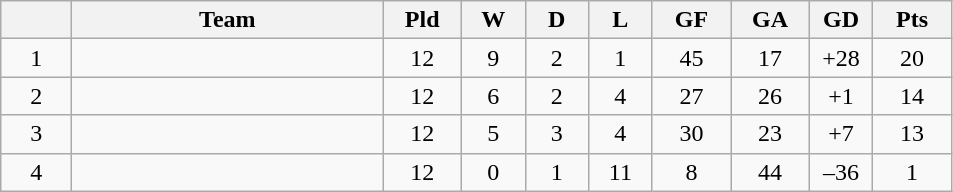<table class="wikitable" style="text-align: center;">
<tr>
<th style="width: 40px;"></th>
<th style="width: 200px;">Team</th>
<th style="width: 45px;">Pld</th>
<th style="width: 35px;">W</th>
<th style="width: 35px;">D</th>
<th style="width: 35px;">L</th>
<th style="width: 45px;">GF</th>
<th style="width: 45px;">GA</th>
<th style="width: 35px;">GD</th>
<th style="width: 45px;">Pts</th>
</tr>
<tr>
<td>1</td>
<td style="text-align: left;"></td>
<td>12</td>
<td>9</td>
<td>2</td>
<td>1</td>
<td>45</td>
<td>17</td>
<td>+28</td>
<td>20</td>
</tr>
<tr>
<td>2</td>
<td style="text-align: left;"></td>
<td>12</td>
<td>6</td>
<td>2</td>
<td>4</td>
<td>27</td>
<td>26</td>
<td>+1</td>
<td>14</td>
</tr>
<tr>
<td>3</td>
<td style="text-align: left;"></td>
<td>12</td>
<td>5</td>
<td>3</td>
<td>4</td>
<td>30</td>
<td>23</td>
<td>+7</td>
<td>13</td>
</tr>
<tr>
<td>4</td>
<td style="text-align: left;"></td>
<td>12</td>
<td>0</td>
<td>1</td>
<td>11</td>
<td>8</td>
<td>44</td>
<td>–36</td>
<td>1</td>
</tr>
</table>
